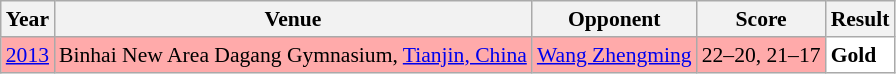<table class="sortable wikitable" style="font-size: 90%;">
<tr>
<th>Year</th>
<th>Venue</th>
<th>Opponent</th>
<th>Score</th>
<th>Result</th>
</tr>
<tr style="background:#FFAAAA">
<td align="center"><a href='#'>2013</a></td>
<td align="left">Binhai New Area Dagang Gymnasium, <a href='#'>Tianjin, China</a></td>
<td align="left"> <a href='#'>Wang Zhengming</a></td>
<td align="left">22–20, 21–17</td>
<td style="text-align:left; background:white"> <strong>Gold</strong></td>
</tr>
</table>
